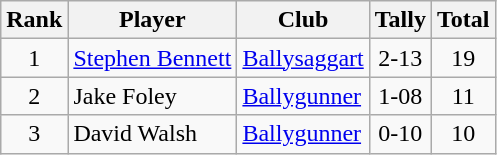<table class="wikitable">
<tr>
<th>Rank</th>
<th>Player</th>
<th>Club</th>
<th>Tally</th>
<th>Total</th>
</tr>
<tr>
<td rowspan="1" style="text-align:center;">1</td>
<td><a href='#'>Stephen Bennett</a></td>
<td><a href='#'>Ballysaggart</a></td>
<td align=center>2-13</td>
<td align=center>19</td>
</tr>
<tr>
<td rowspan="1" style="text-align:center;">2</td>
<td>Jake Foley</td>
<td><a href='#'>Ballygunner</a></td>
<td align=center>1-08</td>
<td align=center>11</td>
</tr>
<tr>
<td rowspan="1" style="text-align:center;">3</td>
<td>David Walsh</td>
<td><a href='#'>Ballygunner</a></td>
<td align=center>0-10</td>
<td align=center>10</td>
</tr>
</table>
